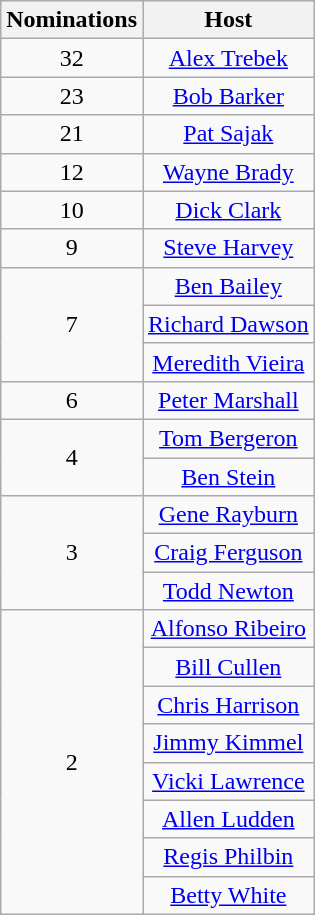<table class="wikitable" style="text-align: center;">
<tr>
<th scope="col" width="55">Nominations</th>
<th scope="col" align="center">Host</th>
</tr>
<tr>
<td style="text-align:center">32</td>
<td><a href='#'>Alex Trebek</a></td>
</tr>
<tr>
<td style="text-align:center">23</td>
<td><a href='#'>Bob Barker</a></td>
</tr>
<tr>
<td style="text-align:center">21</td>
<td><a href='#'>Pat Sajak</a></td>
</tr>
<tr>
<td style="text-align:center">12</td>
<td><a href='#'>Wayne Brady</a></td>
</tr>
<tr>
<td style="text-align:center">10</td>
<td><a href='#'>Dick Clark</a></td>
</tr>
<tr>
<td style="text-align:center">9</td>
<td><a href='#'>Steve Harvey</a></td>
</tr>
<tr>
<td rowspan=3  style="text-align:center">7</td>
<td><a href='#'>Ben Bailey</a></td>
</tr>
<tr>
<td><a href='#'>Richard Dawson</a></td>
</tr>
<tr>
<td><a href='#'>Meredith Vieira</a></td>
</tr>
<tr>
<td style="text-align:center">6</td>
<td><a href='#'>Peter Marshall</a></td>
</tr>
<tr>
<td rowspan=2 style="text-align:center">4</td>
<td><a href='#'>Tom Bergeron</a></td>
</tr>
<tr>
<td><a href='#'>Ben Stein</a></td>
</tr>
<tr>
<td rowspan=3 style="text-align:center">3</td>
<td><a href='#'>Gene Rayburn</a></td>
</tr>
<tr>
<td><a href='#'>Craig Ferguson</a></td>
</tr>
<tr>
<td><a href='#'>Todd Newton</a></td>
</tr>
<tr>
<td rowspan=8 style="text-align:center">2</td>
<td><a href='#'>Alfonso Ribeiro</a></td>
</tr>
<tr>
<td><a href='#'>Bill Cullen</a></td>
</tr>
<tr>
<td><a href='#'>Chris Harrison</a></td>
</tr>
<tr>
<td><a href='#'>Jimmy Kimmel</a></td>
</tr>
<tr>
<td><a href='#'>Vicki Lawrence</a></td>
</tr>
<tr>
<td><a href='#'>Allen Ludden</a></td>
</tr>
<tr>
<td><a href='#'>Regis Philbin</a></td>
</tr>
<tr>
<td><a href='#'>Betty White</a></td>
</tr>
</table>
